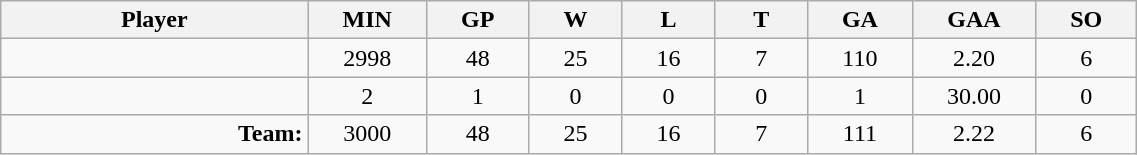<table class="wikitable sortable" width="60%">
<tr>
<th bgcolor="#DDDDFF" width="10%">Player</th>
<th width="3%" bgcolor="#DDDDFF" title="Minutes played">MIN</th>
<th width="3%" bgcolor="#DDDDFF" title="Games played in">GP</th>
<th width="3%" bgcolor="#DDDDFF" title="Wins">W</th>
<th width="3%" bgcolor="#DDDDFF"title="Losses">L</th>
<th width="3%" bgcolor="#DDDDFF" title="Ties">T</th>
<th width="3%" bgcolor="#DDDDFF" title="Goals against">GA</th>
<th width="3%" bgcolor="#DDDDFF" title="Goals against average">GAA</th>
<th width="3%" bgcolor="#DDDDFF"title="Shut-outs">SO</th>
</tr>
<tr align="center">
<td align="right"></td>
<td>2998</td>
<td>48</td>
<td>25</td>
<td>16</td>
<td>7</td>
<td>110</td>
<td>2.20</td>
<td>6</td>
</tr>
<tr align="center">
<td align="right"></td>
<td>2</td>
<td>1</td>
<td>0</td>
<td>0</td>
<td>0</td>
<td>1</td>
<td>30.00</td>
<td>0</td>
</tr>
<tr align="center">
<td align="right"><strong>Team:</strong></td>
<td>3000</td>
<td>48</td>
<td>25</td>
<td>16</td>
<td>7</td>
<td>111</td>
<td>2.22</td>
<td>6</td>
</tr>
</table>
